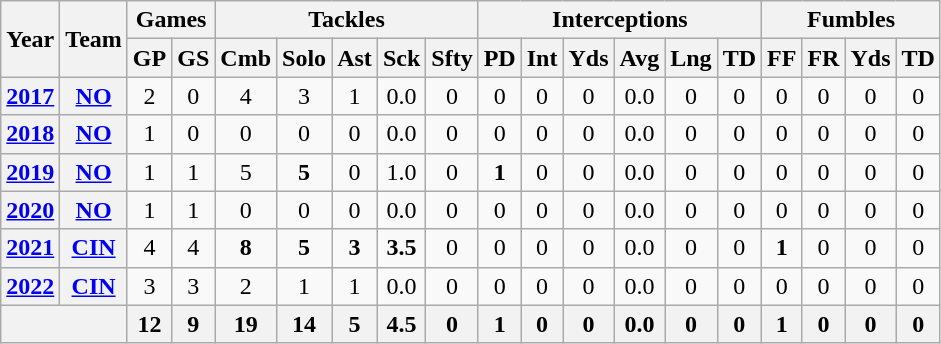<table class="wikitable" style="text-align:center;">
<tr>
<th rowspan="2">Year</th>
<th rowspan="2">Team</th>
<th colspan="2">Games</th>
<th colspan="5">Tackles</th>
<th colspan="6">Interceptions</th>
<th colspan="4">Fumbles</th>
</tr>
<tr>
<th>GP</th>
<th>GS</th>
<th>Cmb</th>
<th>Solo</th>
<th>Ast</th>
<th>Sck</th>
<th>Sfty</th>
<th>PD</th>
<th>Int</th>
<th>Yds</th>
<th>Avg</th>
<th>Lng</th>
<th>TD</th>
<th>FF</th>
<th>FR</th>
<th>Yds</th>
<th>TD</th>
</tr>
<tr>
<th><a href='#'>2017</a></th>
<th><a href='#'>NO</a></th>
<td>2</td>
<td>0</td>
<td>4</td>
<td>3</td>
<td>1</td>
<td>0.0</td>
<td>0</td>
<td>0</td>
<td>0</td>
<td>0</td>
<td>0.0</td>
<td>0</td>
<td>0</td>
<td>0</td>
<td>0</td>
<td>0</td>
<td>0</td>
</tr>
<tr>
<th><a href='#'>2018</a></th>
<th><a href='#'>NO</a></th>
<td>1</td>
<td>0</td>
<td>0</td>
<td>0</td>
<td>0</td>
<td>0.0</td>
<td>0</td>
<td>0</td>
<td>0</td>
<td>0</td>
<td>0.0</td>
<td>0</td>
<td>0</td>
<td>0</td>
<td>0</td>
<td>0</td>
<td>0</td>
</tr>
<tr>
<th><a href='#'>2019</a></th>
<th><a href='#'>NO</a></th>
<td>1</td>
<td>1</td>
<td>5</td>
<td><strong>5</strong></td>
<td>0</td>
<td>1.0</td>
<td>0</td>
<td><strong>1</strong></td>
<td>0</td>
<td>0</td>
<td>0.0</td>
<td>0</td>
<td>0</td>
<td>0</td>
<td>0</td>
<td>0</td>
<td>0</td>
</tr>
<tr>
<th><a href='#'>2020</a></th>
<th><a href='#'>NO</a></th>
<td>1</td>
<td>1</td>
<td>0</td>
<td>0</td>
<td>0</td>
<td>0.0</td>
<td>0</td>
<td>0</td>
<td>0</td>
<td>0</td>
<td>0.0</td>
<td>0</td>
<td>0</td>
<td>0</td>
<td>0</td>
<td>0</td>
<td>0</td>
</tr>
<tr>
<th><a href='#'>2021</a></th>
<th><a href='#'>CIN</a></th>
<td>4</td>
<td>4</td>
<td><strong>8</strong></td>
<td><strong>5</strong></td>
<td><strong>3</strong></td>
<td><strong>3.5</strong></td>
<td>0</td>
<td>0</td>
<td>0</td>
<td>0</td>
<td>0.0</td>
<td>0</td>
<td>0</td>
<td><strong>1</strong></td>
<td>0</td>
<td>0</td>
<td>0</td>
</tr>
<tr>
<th><a href='#'>2022</a></th>
<th><a href='#'>CIN</a></th>
<td>3</td>
<td>3</td>
<td>2</td>
<td>1</td>
<td>1</td>
<td>0.0</td>
<td>0</td>
<td>0</td>
<td>0</td>
<td>0</td>
<td>0.0</td>
<td>0</td>
<td>0</td>
<td>0</td>
<td>0</td>
<td>0</td>
<td>0</td>
</tr>
<tr>
<th colspan="2"></th>
<th>12</th>
<th>9</th>
<th>19</th>
<th>14</th>
<th>5</th>
<th>4.5</th>
<th>0</th>
<th>1</th>
<th>0</th>
<th>0</th>
<th>0.0</th>
<th>0</th>
<th>0</th>
<th>1</th>
<th>0</th>
<th>0</th>
<th>0</th>
</tr>
</table>
